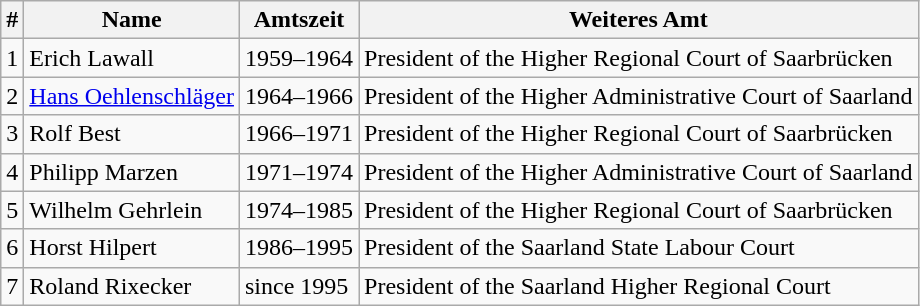<table class="wikitable zebra">
<tr>
<th>#</th>
<th>Name</th>
<th>Amtszeit</th>
<th>Weiteres Amt</th>
</tr>
<tr>
<td>1</td>
<td>Erich Lawall</td>
<td>1959–1964</td>
<td>President of the Higher Regional Court of Saarbrücken</td>
</tr>
<tr>
<td>2</td>
<td><a href='#'>Hans Oehlenschläger</a></td>
<td>1964–1966</td>
<td>President of the Higher Administrative Court of Saarland</td>
</tr>
<tr>
<td>3</td>
<td>Rolf Best</td>
<td>1966–1971</td>
<td>President of the Higher Regional Court of Saarbrücken</td>
</tr>
<tr>
<td>4</td>
<td>Philipp Marzen</td>
<td>1971–1974</td>
<td>President of the Higher Administrative Court of Saarland</td>
</tr>
<tr>
<td>5</td>
<td>Wilhelm Gehrlein</td>
<td>1974–1985</td>
<td>President of the Higher Regional Court of Saarbrücken</td>
</tr>
<tr>
<td>6</td>
<td>Horst Hilpert</td>
<td>1986–1995</td>
<td>President of the Saarland State Labour Court</td>
</tr>
<tr>
<td>7</td>
<td>Roland Rixecker</td>
<td>since 1995</td>
<td>President of the Saarland Higher Regional Court</td>
</tr>
</table>
